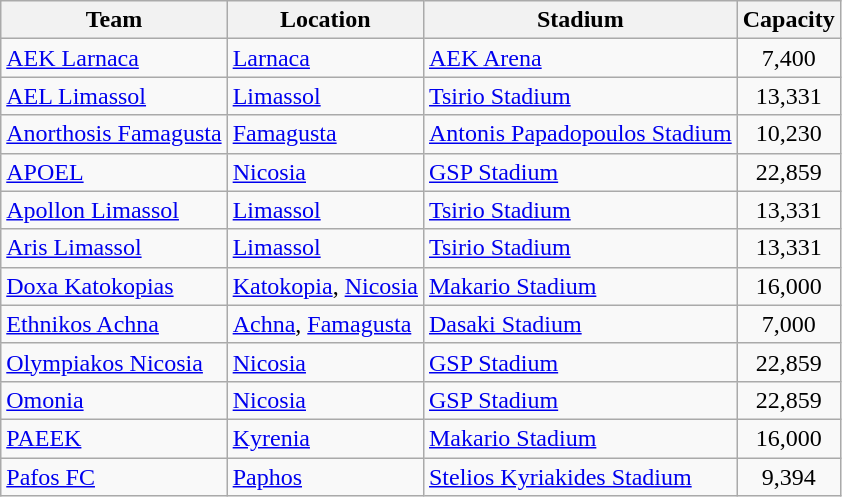<table class="wikitable sortable">
<tr>
<th>Team</th>
<th>Location</th>
<th>Stadium</th>
<th>Capacity</th>
</tr>
<tr>
<td><a href='#'>AEK Larnaca</a></td>
<td><a href='#'>Larnaca</a></td>
<td><a href='#'>AEK Arena</a></td>
<td align="center">7,400</td>
</tr>
<tr>
<td><a href='#'>AEL Limassol</a></td>
<td><a href='#'>Limassol</a></td>
<td><a href='#'>Tsirio Stadium</a></td>
<td align="center">13,331</td>
</tr>
<tr>
<td><a href='#'>Anorthosis Famagusta</a></td>
<td><a href='#'>Famagusta</a></td>
<td><a href='#'>Antonis Papadopoulos Stadium</a></td>
<td align="center">10,230</td>
</tr>
<tr>
<td><a href='#'>APOEL</a></td>
<td><a href='#'>Nicosia</a></td>
<td><a href='#'>GSP Stadium</a></td>
<td align="center">22,859</td>
</tr>
<tr>
<td><a href='#'>Apollon Limassol</a></td>
<td><a href='#'>Limassol</a></td>
<td><a href='#'>Tsirio Stadium</a></td>
<td align="center">13,331</td>
</tr>
<tr>
<td><a href='#'>Aris Limassol</a></td>
<td><a href='#'>Limassol</a></td>
<td><a href='#'>Tsirio Stadium</a></td>
<td align="center">13,331</td>
</tr>
<tr>
<td><a href='#'>Doxa Katokopias</a></td>
<td><a href='#'>Katokopia</a>, <a href='#'>Nicosia</a></td>
<td><a href='#'>Makario Stadium</a></td>
<td align="center">16,000</td>
</tr>
<tr>
<td><a href='#'>Ethnikos Achna</a></td>
<td><a href='#'>Achna</a>, <a href='#'>Famagusta</a></td>
<td><a href='#'>Dasaki Stadium</a></td>
<td align="center">7,000</td>
</tr>
<tr>
<td><a href='#'>Olympiakos Nicosia</a></td>
<td><a href='#'>Nicosia</a></td>
<td><a href='#'>GSP Stadium</a></td>
<td align="center">22,859</td>
</tr>
<tr>
<td><a href='#'>Omonia</a></td>
<td><a href='#'>Nicosia</a></td>
<td><a href='#'>GSP Stadium</a></td>
<td align="center">22,859</td>
</tr>
<tr>
<td><a href='#'>PAEEK</a></td>
<td><a href='#'>Kyrenia</a></td>
<td><a href='#'>Makario Stadium</a></td>
<td align="center">16,000</td>
</tr>
<tr>
<td><a href='#'>Pafos FC</a></td>
<td><a href='#'>Paphos</a></td>
<td><a href='#'>Stelios Kyriakides Stadium</a></td>
<td align="center">9,394</td>
</tr>
</table>
